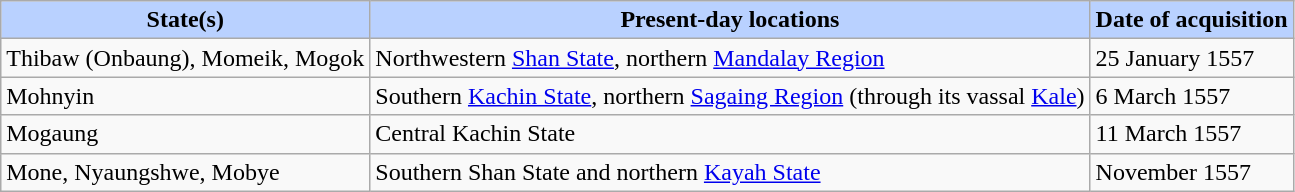<table class="wikitable">
<tr>
<th style="background-color:#B9D1FF">State(s)</th>
<th style="background-color:#B9D1FF">Present-day locations</th>
<th style="background-color:#B9D1FF">Date of acquisition</th>
</tr>
<tr>
<td>Thibaw (Onbaung), Momeik, Mogok</td>
<td>Northwestern <a href='#'>Shan State</a>, northern <a href='#'>Mandalay Region</a></td>
<td>25 January 1557</td>
</tr>
<tr>
<td>Mohnyin</td>
<td>Southern <a href='#'>Kachin State</a>, northern <a href='#'>Sagaing Region</a> (through its vassal <a href='#'>Kale</a>)</td>
<td>6 March 1557</td>
</tr>
<tr>
<td>Mogaung</td>
<td>Central Kachin State</td>
<td>11 March 1557</td>
</tr>
<tr>
<td>Mone, Nyaungshwe, Mobye</td>
<td>Southern Shan State and northern <a href='#'>Kayah State</a></td>
<td>November 1557</td>
</tr>
</table>
